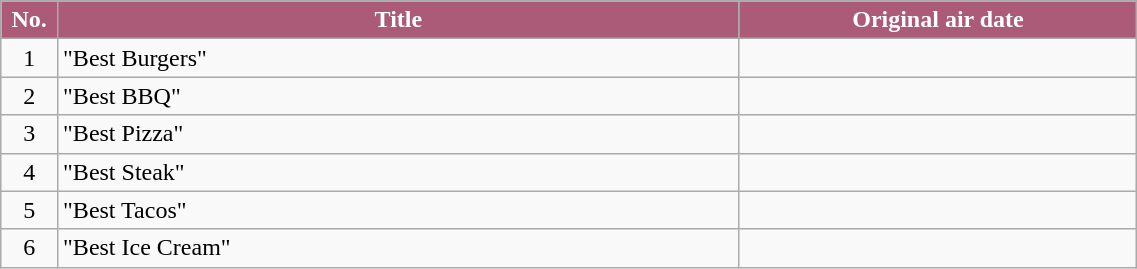<table class="wikitable plainrowheaders" style="width:60%;">
<tr>
<th style="background-color: #ab5b78; color: #FFFFFF;" width=5%>No.</th>
<th style="background-color: #ab5b78; color: #FFFFFF;" width=60%>Title</th>
<th style="background-color: #ab5b78; color: #FFFFFF;">Original air date</th>
</tr>
<tr>
<td align=center>1</td>
<td>"Best Burgers"</td>
<td align=center></td>
</tr>
<tr>
<td align=center>2</td>
<td>"Best BBQ"</td>
<td align=center></td>
</tr>
<tr>
<td align=center>3</td>
<td>"Best Pizza"</td>
<td align=center></td>
</tr>
<tr>
<td align=center>4</td>
<td>"Best Steak"</td>
<td align=center></td>
</tr>
<tr>
<td align=center>5</td>
<td>"Best Tacos"</td>
<td align=center></td>
</tr>
<tr>
<td align=center>6</td>
<td>"Best Ice Cream"</td>
<td align=center></td>
</tr>
</table>
